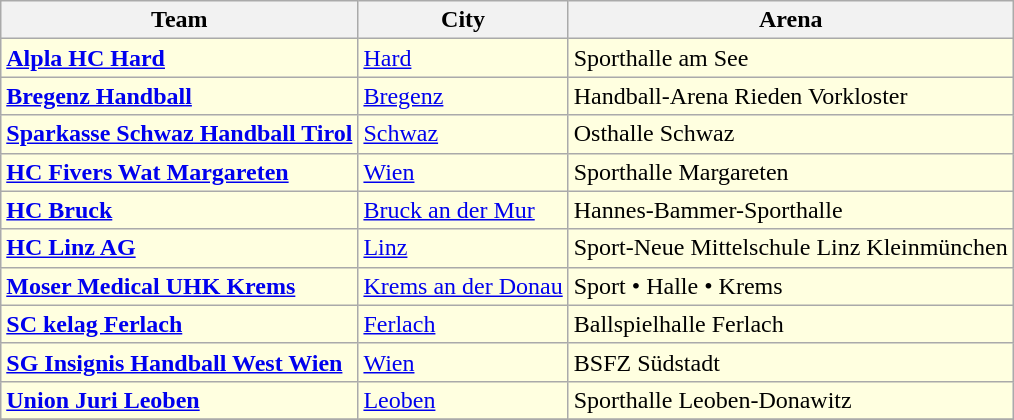<table class="wikitable sortable">
<tr>
<th>Team</th>
<th>City</th>
<th>Arena</th>
</tr>
<tr bgcolor=ffffe0>
<td><strong><a href='#'>Alpla HC Hard</a></strong></td>
<td><a href='#'>Hard</a></td>
<td>Sporthalle am See</td>
</tr>
<tr bgcolor=ffffe0>
<td><strong><a href='#'>Bregenz Handball</a></strong></td>
<td><a href='#'>Bregenz</a></td>
<td>Handball-Arena Rieden Vorkloster</td>
</tr>
<tr bgcolor=ffffe0>
<td><strong><a href='#'>Sparkasse Schwaz Handball Tirol</a></strong></td>
<td><a href='#'>Schwaz</a></td>
<td>Osthalle Schwaz</td>
</tr>
<tr bgcolor=ffffe0>
<td><strong><a href='#'>HC Fivers Wat Margareten</a></strong></td>
<td><a href='#'>Wien</a></td>
<td>Sporthalle Margareten</td>
</tr>
<tr bgcolor=ffffe0>
<td><strong><a href='#'>HC Bruck</a></strong></td>
<td><a href='#'>Bruck an der Mur</a></td>
<td>Hannes-Bammer-Sporthalle</td>
</tr>
<tr bgcolor=ffffe0>
<td><strong><a href='#'>HC Linz AG</a></strong></td>
<td><a href='#'>Linz</a></td>
<td>Sport-Neue Mittelschule Linz Kleinmünchen</td>
</tr>
<tr bgcolor=ffffe0>
<td><strong><a href='#'>Moser Medical UHK Krems</a></strong></td>
<td><a href='#'>Krems an der Donau</a></td>
<td>Sport • Halle • Krems</td>
</tr>
<tr bgcolor=ffffe0>
<td><strong><a href='#'>SC kelag Ferlach</a></strong></td>
<td><a href='#'>Ferlach</a></td>
<td>Ballspielhalle Ferlach</td>
</tr>
<tr bgcolor=ffffe0>
<td><strong><a href='#'>SG Insignis Handball West Wien</a></strong></td>
<td><a href='#'>Wien</a></td>
<td>BSFZ Südstadt</td>
</tr>
<tr bgcolor=ffffe0>
<td><strong><a href='#'>Union Juri Leoben</a></strong></td>
<td><a href='#'>Leoben</a></td>
<td>Sporthalle Leoben-Donawitz</td>
</tr>
<tr>
</tr>
</table>
